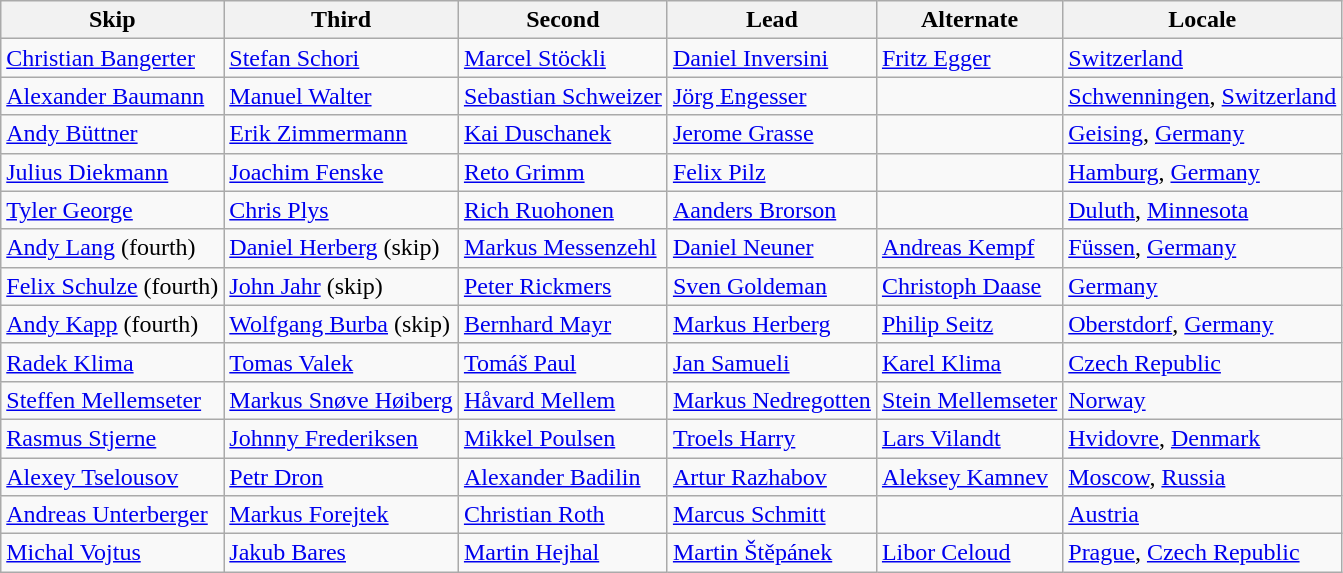<table class=wikitable>
<tr>
<th>Skip</th>
<th>Third</th>
<th>Second</th>
<th>Lead</th>
<th>Alternate</th>
<th>Locale</th>
</tr>
<tr>
<td><a href='#'>Christian Bangerter</a></td>
<td><a href='#'>Stefan Schori</a></td>
<td><a href='#'>Marcel Stöckli</a></td>
<td><a href='#'>Daniel Inversini</a></td>
<td><a href='#'>Fritz Egger</a></td>
<td> <a href='#'>Switzerland</a></td>
</tr>
<tr>
<td><a href='#'>Alexander Baumann</a></td>
<td><a href='#'>Manuel Walter</a></td>
<td><a href='#'>Sebastian Schweizer</a></td>
<td><a href='#'>Jörg Engesser</a></td>
<td></td>
<td> <a href='#'>Schwenningen</a>, <a href='#'>Switzerland</a></td>
</tr>
<tr>
<td><a href='#'>Andy Büttner</a></td>
<td><a href='#'>Erik Zimmermann</a></td>
<td><a href='#'>Kai Duschanek</a></td>
<td><a href='#'>Jerome Grasse</a></td>
<td></td>
<td> <a href='#'>Geising</a>, <a href='#'>Germany</a></td>
</tr>
<tr>
<td><a href='#'>Julius Diekmann</a></td>
<td><a href='#'>Joachim Fenske</a></td>
<td><a href='#'>Reto Grimm</a></td>
<td><a href='#'>Felix Pilz</a></td>
<td></td>
<td> <a href='#'>Hamburg</a>, <a href='#'>Germany</a></td>
</tr>
<tr>
<td><a href='#'>Tyler George</a></td>
<td><a href='#'>Chris Plys</a></td>
<td><a href='#'>Rich Ruohonen</a></td>
<td><a href='#'>Aanders Brorson</a></td>
<td></td>
<td> <a href='#'>Duluth</a>, <a href='#'>Minnesota</a></td>
</tr>
<tr>
<td><a href='#'>Andy Lang</a> (fourth)</td>
<td><a href='#'>Daniel Herberg</a> (skip)</td>
<td><a href='#'>Markus Messenzehl</a></td>
<td><a href='#'>Daniel Neuner</a></td>
<td><a href='#'>Andreas Kempf</a></td>
<td> <a href='#'>Füssen</a>, <a href='#'>Germany</a></td>
</tr>
<tr>
<td><a href='#'>Felix Schulze</a> (fourth)</td>
<td><a href='#'>John Jahr</a> (skip)</td>
<td><a href='#'>Peter Rickmers</a></td>
<td><a href='#'>Sven Goldeman</a></td>
<td><a href='#'>Christoph Daase</a></td>
<td> <a href='#'>Germany</a></td>
</tr>
<tr>
<td><a href='#'>Andy Kapp</a> (fourth)</td>
<td><a href='#'>Wolfgang Burba</a> (skip)</td>
<td><a href='#'>Bernhard Mayr</a></td>
<td><a href='#'>Markus Herberg</a></td>
<td><a href='#'>Philip Seitz</a></td>
<td> <a href='#'>Oberstdorf</a>, <a href='#'>Germany</a></td>
</tr>
<tr>
<td><a href='#'>Radek Klima</a></td>
<td><a href='#'>Tomas Valek</a></td>
<td><a href='#'>Tomáš Paul</a></td>
<td><a href='#'>Jan Samueli</a></td>
<td><a href='#'>Karel Klima</a></td>
<td> <a href='#'>Czech Republic</a></td>
</tr>
<tr>
<td><a href='#'>Steffen Mellemseter</a></td>
<td><a href='#'>Markus Snøve Høiberg</a></td>
<td><a href='#'>Håvard Mellem</a></td>
<td><a href='#'>Markus Nedregotten</a></td>
<td><a href='#'>Stein Mellemseter</a></td>
<td> <a href='#'>Norway</a></td>
</tr>
<tr>
<td><a href='#'>Rasmus Stjerne</a></td>
<td><a href='#'>Johnny Frederiksen</a></td>
<td><a href='#'>Mikkel Poulsen</a></td>
<td><a href='#'>Troels Harry</a></td>
<td><a href='#'>Lars Vilandt</a></td>
<td> <a href='#'>Hvidovre</a>, <a href='#'>Denmark</a></td>
</tr>
<tr>
<td><a href='#'>Alexey Tselousov</a></td>
<td><a href='#'>Petr Dron</a></td>
<td><a href='#'>Alexander Badilin</a></td>
<td><a href='#'>Artur Razhabov</a></td>
<td><a href='#'>Aleksey Kamnev</a></td>
<td> <a href='#'>Moscow</a>, <a href='#'>Russia</a></td>
</tr>
<tr>
<td><a href='#'>Andreas Unterberger</a></td>
<td><a href='#'>Markus Forejtek</a></td>
<td><a href='#'>Christian Roth</a></td>
<td><a href='#'>Marcus Schmitt</a></td>
<td></td>
<td> <a href='#'>Austria</a></td>
</tr>
<tr>
<td><a href='#'>Michal Vojtus</a></td>
<td><a href='#'>Jakub Bares</a></td>
<td><a href='#'>Martin Hejhal</a></td>
<td><a href='#'>Martin Štěpánek</a></td>
<td><a href='#'>Libor Celoud</a></td>
<td> <a href='#'>Prague</a>, <a href='#'>Czech Republic</a></td>
</tr>
</table>
